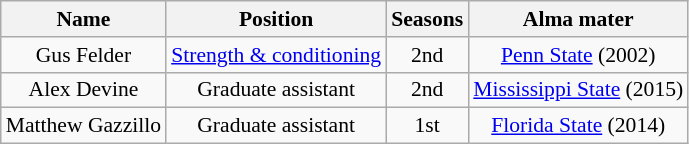<table class="wikitable" border="1" style="font-size:90%;">
<tr>
<th>Name</th>
<th>Position</th>
<th>Seasons</th>
<th>Alma mater</th>
</tr>
<tr style="text-align:center;">
<td>Gus Felder</td>
<td><a href='#'>Strength & conditioning</a></td>
<td>2nd</td>
<td><a href='#'>Penn State</a> (2002)</td>
</tr>
<tr style="text-align:center;">
<td>Alex Devine</td>
<td>Graduate assistant</td>
<td>2nd</td>
<td><a href='#'>Mississippi State</a> (2015)</td>
</tr>
<tr style="text-align:center;">
<td>Matthew Gazzillo</td>
<td>Graduate assistant</td>
<td>1st</td>
<td><a href='#'>Florida State</a> (2014)</td>
</tr>
</table>
